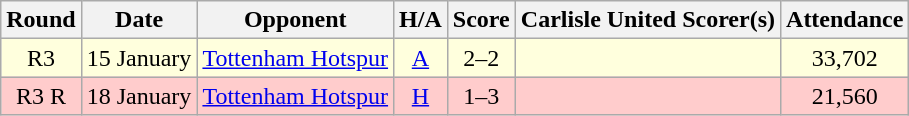<table class="wikitable" style="text-align:center">
<tr>
<th>Round</th>
<th>Date</th>
<th>Opponent</th>
<th>H/A</th>
<th>Score</th>
<th>Carlisle United Scorer(s)</th>
<th>Attendance</th>
</tr>
<tr bgcolor=#ffffdd>
<td>R3</td>
<td align=left>15 January</td>
<td align=left><a href='#'>Tottenham Hotspur</a></td>
<td><a href='#'>A</a></td>
<td>2–2</td>
<td align=left></td>
<td>33,702</td>
</tr>
<tr bgcolor=#FFCCCC>
<td>R3 R</td>
<td align=left>18 January</td>
<td align=left><a href='#'>Tottenham Hotspur</a></td>
<td><a href='#'>H</a></td>
<td>1–3</td>
<td align=left></td>
<td>21,560</td>
</tr>
</table>
